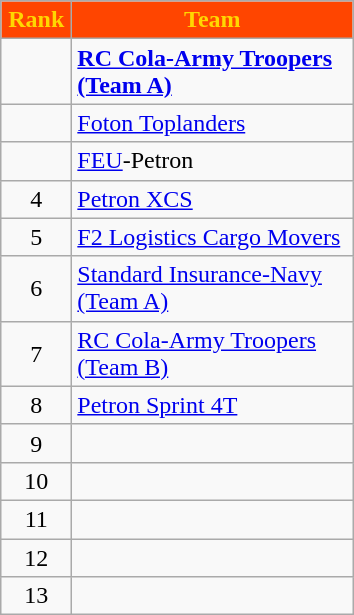<table class="wikitable" style="text-align: center;">
<tr>
<th style="width:40px; background:#ff4500; color:gold;">Rank</th>
<th style="width:180px; background:#ff4500; color:gold;">Team</th>
</tr>
<tr>
<td></td>
<td style="text-align:left;"><strong><a href='#'>RC Cola-Army Troopers (Team A)</a></strong></td>
</tr>
<tr>
<td></td>
<td style="text-align:left;"><a href='#'>Foton Toplanders</a></td>
</tr>
<tr>
<td></td>
<td style="text-align:left;"><a href='#'>FEU</a>-Petron</td>
</tr>
<tr>
<td>4</td>
<td style="text-align:left;"><a href='#'>Petron XCS</a></td>
</tr>
<tr>
<td>5</td>
<td style="text-align:left;"><a href='#'>F2 Logistics Cargo Movers</a></td>
</tr>
<tr>
<td>6</td>
<td style="text-align:left;"><a href='#'>Standard Insurance-Navy (Team A)</a></td>
</tr>
<tr>
<td>7</td>
<td style="text-align:left;"><a href='#'>RC Cola-Army Troopers (Team B)</a></td>
</tr>
<tr>
<td>8</td>
<td style="text-align:left;"><a href='#'>Petron Sprint 4T</a></td>
</tr>
<tr>
<td>9</td>
<td style="text-align:left;"></td>
</tr>
<tr>
<td>10</td>
<td style="text-align:left;"></td>
</tr>
<tr>
<td>11</td>
<td style="text-align:left;"></td>
</tr>
<tr>
<td>12</td>
<td style="text-align:left;"></td>
</tr>
<tr>
<td>13</td>
<td style="text-align:left;"></td>
</tr>
</table>
